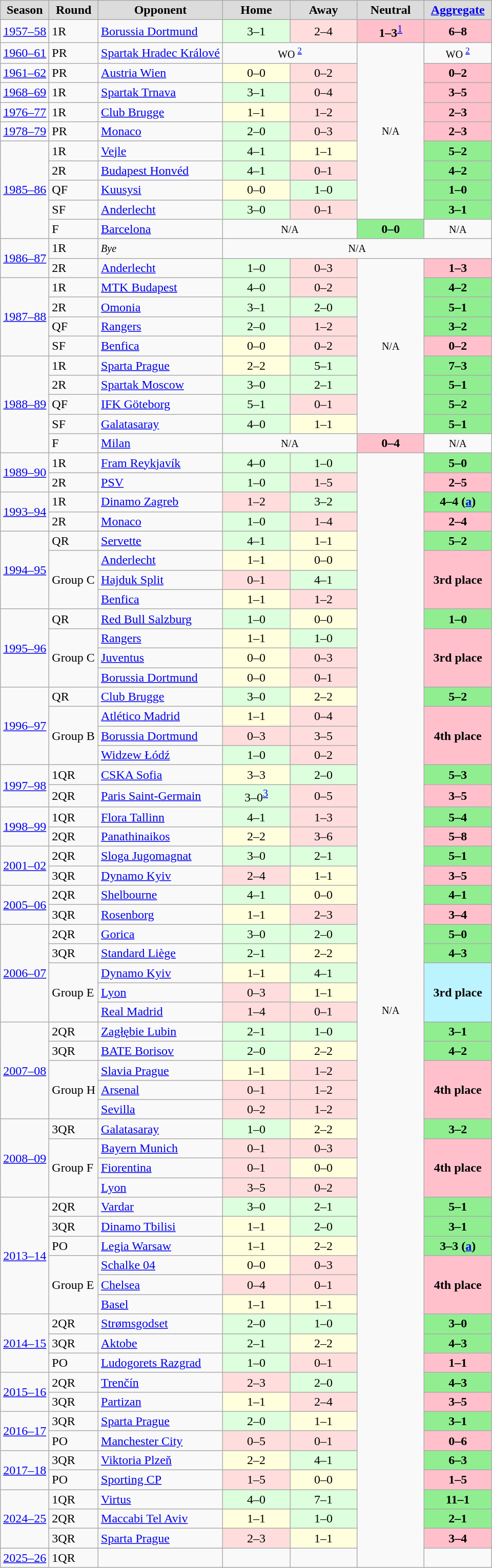<table class="wikitable" style="text-align: center;">
<tr>
<th style="background:#DCDCDC">Season</th>
<th style="background:#DCDCDC">Round</th>
<th style="background:#DCDCDC">Opponent</th>
<th width="80" style="background:#DCDCDC">Home</th>
<th width="80" style="background:#DCDCDC">Away</th>
<th width="80" style="background:#DCDCDC">Neutral</th>
<th width="80" style="background:#DCDCDC"><a href='#'>Aggregate</a></th>
</tr>
<tr>
<td align=left><a href='#'>1957–58</a></td>
<td align=left>1R</td>
<td align=left> <a href='#'>Borussia Dortmund</a></td>
<td bgcolor="#ddffdd">3–1</td>
<td bgcolor="#ffdddd">2–4</td>
<td bgcolor=pink style="text-align:center;"><strong>1–3</strong><sup><a href='#'>1</a></sup></td>
<td bgcolor=pink style="text-align:center;"><strong>6–8</strong></td>
</tr>
<tr>
<td align=left><a href='#'>1960–61</a></td>
<td align=left>PR</td>
<td align=left> <a href='#'>Spartak Hradec Králové</a></td>
<td colspan="2"><span><small>WO <sup><a href='#'>2</a></sup></small></span></td>
<td rowspan="9"><span><small>N/A</small></span></td>
<td colspan="1"><span><small>WO <sup><a href='#'>2</a></sup></small></span></td>
</tr>
<tr>
<td align=left><a href='#'>1961–62</a></td>
<td align=left>PR</td>
<td align=left> <a href='#'>Austria Wien</a></td>
<td bgcolor="#ffffdd">0–0</td>
<td bgcolor="#ffdddd">0–2</td>
<td bgcolor=pink style="text-align:center;"><strong>0–2</strong></td>
</tr>
<tr>
<td align=left><a href='#'>1968–69</a></td>
<td align=left>1R</td>
<td align=left> <a href='#'>Spartak Trnava</a></td>
<td bgcolor="#ddffdd">3–1</td>
<td bgcolor="#ffdddd">0–4</td>
<td bgcolor=pink style="text-align:center;"><strong>3–5</strong></td>
</tr>
<tr>
<td align=left><a href='#'>1976–77</a></td>
<td align=left>1R</td>
<td align=left> <a href='#'>Club Brugge</a></td>
<td bgcolor="#ffffdd">1–1</td>
<td bgcolor="#ffdddd">1–2</td>
<td bgcolor=pink style="text-align:center;"><strong>2–3</strong></td>
</tr>
<tr>
<td align=left><a href='#'>1978–79</a></td>
<td align=left>PR</td>
<td align=left> <a href='#'>Monaco</a></td>
<td bgcolor="#ddffdd">2–0</td>
<td bgcolor="#ffdddd">0–3</td>
<td bgcolor=pink style="text-align:center;"><strong>2–3</strong></td>
</tr>
<tr>
<td rowspan=5 align=left><a href='#'>1985–86</a></td>
<td align=left>1R</td>
<td align=left> <a href='#'>Vejle</a></td>
<td bgcolor="#ddffdd">4–1</td>
<td bgcolor="#ffffdd">1–1</td>
<td bgcolor=lightgreen style="text-align:center;"><strong>5–2</strong></td>
</tr>
<tr>
<td align=left>2R</td>
<td align=left> <a href='#'>Budapest Honvéd</a></td>
<td bgcolor="#ddffdd">4–1</td>
<td bgcolor="#ffdddd">0–1</td>
<td bgcolor=lightgreen style="text-align:center;"><strong>4–2</strong></td>
</tr>
<tr>
<td align=left>QF</td>
<td align=left> <a href='#'>Kuusysi</a></td>
<td bgcolor="#ffffdd">0–0</td>
<td bgcolor="#ddffdd">1–0</td>
<td bgcolor=lightgreen style="text-align:center;"><strong>1–0</strong></td>
</tr>
<tr>
<td align=left>SF</td>
<td align=left> <a href='#'>Anderlecht</a></td>
<td bgcolor="#ddffdd">3–0</td>
<td bgcolor="#ffdddd">0–1</td>
<td bgcolor=lightgreen style="text-align:center;"><strong>3–1</strong></td>
</tr>
<tr>
<td align=left>F</td>
<td align=left> <a href='#'>Barcelona</a></td>
<td colspan="2"><span><small>N/A</small></span></td>
<td bgcolor=lightgreen style="text-align:center;"><strong>0–0 </strong></td>
<td><span><small>N/A</small></span></td>
</tr>
<tr>
<td rowspan=2 align=left><a href='#'>1986–87</a></td>
<td align=left>1R</td>
<td align=left><span><small><em>Bye</em></small></span></td>
<td colspan="4"><span><small>N/A</small></span></td>
</tr>
<tr>
<td align=left>2R</td>
<td align=left> <a href='#'>Anderlecht</a></td>
<td bgcolor="#ddffdd">1–0</td>
<td bgcolor="#ffdddd">0–3</td>
<td rowspan="9"><span><small>N/A</small></span></td>
<td bgcolor=pink style="text-align:center;"><strong>1–3</strong></td>
</tr>
<tr>
<td rowspan=4 align=left><a href='#'>1987–88</a></td>
<td align=left>1R</td>
<td align=left> <a href='#'>MTK Budapest</a></td>
<td bgcolor="#ddffdd">4–0</td>
<td bgcolor="#ffdddd">0–2</td>
<td bgcolor=lightgreen style="text-align:center;"><strong>4–2</strong></td>
</tr>
<tr>
<td align=left>2R</td>
<td align=left> <a href='#'>Omonia</a></td>
<td bgcolor="#ddffdd">3–1</td>
<td bgcolor="#ddffdd">2–0</td>
<td bgcolor=lightgreen style="text-align:center;"><strong>5–1</strong></td>
</tr>
<tr>
<td align=left>QF</td>
<td align=left> <a href='#'>Rangers</a></td>
<td bgcolor="#ddffdd">2–0</td>
<td bgcolor="#ffdddd">1–2</td>
<td bgcolor=lightgreen style="text-align:center;"><strong>3–2</strong></td>
</tr>
<tr>
<td align=left>SF</td>
<td align=left> <a href='#'>Benfica</a></td>
<td bgcolor="#ffffdd">0–0</td>
<td bgcolor="#ffdddd">0–2</td>
<td bgcolor=pink style="text-align:center;"><strong>0–2</strong></td>
</tr>
<tr>
<td rowspan=5 align=left><a href='#'>1988–89</a></td>
<td align=left>1R</td>
<td align=left> <a href='#'>Sparta Prague</a></td>
<td bgcolor="#ffffdd">2–2</td>
<td bgcolor="#ddffdd">5–1</td>
<td bgcolor=lightgreen style="text-align:center;"><strong>7–3</strong></td>
</tr>
<tr>
<td align=left>2R</td>
<td align=left> <a href='#'>Spartak Moscow</a></td>
<td bgcolor="#ddffdd">3–0</td>
<td bgcolor="#ddffdd">2–1</td>
<td bgcolor=lightgreen style="text-align:center;"><strong>5–1</strong></td>
</tr>
<tr>
<td align=left>QF</td>
<td align=left> <a href='#'>IFK Göteborg</a></td>
<td bgcolor="#ddffdd">5–1</td>
<td bgcolor="#ffdddd">0–1</td>
<td bgcolor=lightgreen style="text-align:center;"><strong>5–2</strong></td>
</tr>
<tr>
<td align=left>SF</td>
<td align=left> <a href='#'>Galatasaray</a></td>
<td bgcolor="#ddffdd">4–0</td>
<td bgcolor="#ffffdd">1–1</td>
<td bgcolor=lightgreen style="text-align:center;"><strong>5–1</strong></td>
</tr>
<tr>
<td align=left>F</td>
<td align=left> <a href='#'>Milan</a></td>
<td colspan="2"><span><small>N/A</small></span></td>
<td bgcolor=pink style="text-align:center;"><strong>0–4</strong></td>
<td><span><small>N/A</small></span></td>
</tr>
<tr>
<td rowspan=2 align=left><a href='#'>1989–90</a></td>
<td align=left>1R</td>
<td align=left> <a href='#'>Fram Reykjavík</a></td>
<td bgcolor="#ddffdd">4–0</td>
<td bgcolor="#ddffdd">1–0</td>
<td rowspan="57"><span><small>N/A</small></span></td>
<td bgcolor=lightgreen style="text-align:center;"><strong>5–0</strong></td>
</tr>
<tr>
<td align=left>2R</td>
<td align=left> <a href='#'>PSV</a></td>
<td bgcolor="#ddffdd">1–0</td>
<td bgcolor="#ffdddd">1–5</td>
<td bgcolor=pink style="text-align:center;"><strong>2–5</strong></td>
</tr>
<tr>
<td rowspan=2 align=left><a href='#'>1993–94</a></td>
<td align=left>1R</td>
<td align=left> <a href='#'>Dinamo Zagreb</a></td>
<td bgcolor="#ffdddd">1–2</td>
<td bgcolor="#ddffdd">3–2</td>
<td bgcolor=lightgreen style="text-align:center;"><strong>4–4 (<a href='#'>a</a>)</strong></td>
</tr>
<tr>
<td align=left>2R</td>
<td align=left> <a href='#'>Monaco</a></td>
<td bgcolor="#ddffdd">1–0</td>
<td bgcolor="#ffdddd">1–4</td>
<td bgcolor=pink style="text-align:center;"><strong>2–4</strong></td>
</tr>
<tr>
<td rowspan=4 align=left><a href='#'>1994–95</a></td>
<td align=left>QR</td>
<td align=left> <a href='#'>Servette</a></td>
<td bgcolor="#ddffdd">4–1</td>
<td bgcolor="#ffffdd">1–1</td>
<td bgcolor=lightgreen style="text-align:center;"><strong>5–2</strong></td>
</tr>
<tr>
<td rowspan="3" align=left>Group C</td>
<td align=left> <a href='#'>Anderlecht</a></td>
<td bgcolor="#ffffdd">1–1</td>
<td bgcolor="#ffffdd">0–0</td>
<td rowspan="3" bgcolor=pink style="text-align:center;"><strong>3rd place</strong></td>
</tr>
<tr>
<td align=left> <a href='#'>Hajduk Split</a></td>
<td bgcolor="#ffdddd">0–1</td>
<td bgcolor="#ddffdd">4–1</td>
</tr>
<tr>
<td align=left> <a href='#'>Benfica</a></td>
<td bgcolor="#ffffdd">1–1</td>
<td bgcolor="#ffdddd">1–2</td>
</tr>
<tr>
<td rowspan=4 align=left><a href='#'>1995–96</a></td>
<td align=left>QR</td>
<td align=left> <a href='#'>Red Bull Salzburg</a></td>
<td bgcolor="#ddffdd">1–0</td>
<td bgcolor="#ffffdd">0–0</td>
<td bgcolor=lightgreen style="text-align:center;"><strong>1–0</strong></td>
</tr>
<tr>
<td rowspan="3" align=left>Group C</td>
<td align=left> <a href='#'>Rangers</a></td>
<td bgcolor="#ffffdd">1–1</td>
<td bgcolor="#ddffdd">1–0</td>
<td rowspan="3" bgcolor=pink style="text-align:center;"><strong>3rd place</strong></td>
</tr>
<tr>
<td align=left> <a href='#'>Juventus</a></td>
<td bgcolor="#ffffdd">0–0</td>
<td bgcolor="#ffdddd">0–3</td>
</tr>
<tr>
<td align=left> <a href='#'>Borussia Dortmund</a></td>
<td bgcolor="#ffffdd">0–0</td>
<td bgcolor="#ffdddd">0–1</td>
</tr>
<tr>
<td rowspan=4 align=left><a href='#'>1996–97</a></td>
<td align=left>QR</td>
<td align=left> <a href='#'>Club Brugge</a></td>
<td bgcolor="#ddffdd">3–0</td>
<td bgcolor="#ffffdd">2–2</td>
<td bgcolor=lightgreen style="text-align:center;"><strong>5–2</strong></td>
</tr>
<tr>
<td rowspan="3" align=left>Group B</td>
<td align=left> <a href='#'>Atlético Madrid</a></td>
<td bgcolor="#ffffdd">1–1</td>
<td bgcolor="#ffdddd">0–4</td>
<td rowspan="3" bgcolor=pink style="text-align:center;"><strong>4th place</strong></td>
</tr>
<tr>
<td align=left> <a href='#'>Borussia Dortmund</a></td>
<td bgcolor="#ffdddd">0–3</td>
<td bgcolor="#ffdddd">3–5</td>
</tr>
<tr>
<td align=left> <a href='#'>Widzew Łódź</a></td>
<td bgcolor="#ddffdd">1–0</td>
<td bgcolor="#ffdddd">0–2</td>
</tr>
<tr>
<td rowspan=2 align=left><a href='#'>1997–98</a></td>
<td align=left>1QR</td>
<td align=left> <a href='#'>CSKA Sofia</a></td>
<td bgcolor="#ffffdd">3–3</td>
<td bgcolor="#ddffdd">2–0</td>
<td bgcolor=lightgreen style="text-align:center;"><strong>5–3</strong></td>
</tr>
<tr>
<td align=left>2QR</td>
<td align=left> <a href='#'>Paris Saint-Germain</a></td>
<td bgcolor="#ddffdd">3–0<sup><a href='#'>3</a></sup></td>
<td bgcolor="#ffdddd">0–5</td>
<td bgcolor=pink style="text-align:center;"><strong>3–5</strong></td>
</tr>
<tr>
<td rowspan=2 align=left><a href='#'>1998–99</a></td>
<td align=left>1QR</td>
<td align=left> <a href='#'>Flora Tallinn</a></td>
<td bgcolor="#ddffdd">4–1</td>
<td bgcolor="#ffdddd">1–3</td>
<td bgcolor=lightgreen style="text-align:center;"><strong>5–4</strong></td>
</tr>
<tr>
<td align=left>2QR</td>
<td align=left> <a href='#'>Panathinaikos</a></td>
<td bgcolor="#ffffdd">2–2</td>
<td bgcolor="#ffdddd">3–6</td>
<td bgcolor=pink style="text-align:center;"><strong>5–8</strong></td>
</tr>
<tr>
<td rowspan=2 align=left><a href='#'>2001–02</a></td>
<td align=left>2QR</td>
<td align=left> <a href='#'>Sloga Jugomagnat</a></td>
<td bgcolor="#ddffdd">3–0</td>
<td bgcolor="#ddffdd">2–1</td>
<td bgcolor=lightgreen style="text-align:center;"><strong>5–1</strong></td>
</tr>
<tr>
<td align=left>3QR</td>
<td align=left> <a href='#'>Dynamo Kyiv</a></td>
<td bgcolor="#ffdddd">2–4</td>
<td bgcolor="#ffffdd">1–1</td>
<td bgcolor=pink style="text-align:center;"><strong>3–5</strong></td>
</tr>
<tr>
<td rowspan=2 align=left><a href='#'>2005–06</a></td>
<td align=left>2QR</td>
<td align=left> <a href='#'>Shelbourne</a></td>
<td bgcolor="#ddffdd">4–1</td>
<td bgcolor="#ffffdd">0–0</td>
<td bgcolor=lightgreen style="text-align:center;"><strong>4–1</strong></td>
</tr>
<tr>
<td align=left>3QR</td>
<td align=left> <a href='#'>Rosenborg</a></td>
<td bgcolor="#ffffdd">1–1</td>
<td bgcolor="#ffdddd">2–3</td>
<td bgcolor=pink style="text-align:center;"><strong>3–4</strong></td>
</tr>
<tr>
<td rowspan=5 align=left><a href='#'>2006–07</a></td>
<td align=left>2QR</td>
<td align=left> <a href='#'>Gorica</a></td>
<td bgcolor="#ddffdd">3–0</td>
<td bgcolor="#ddffdd">2–0</td>
<td bgcolor=lightgreen style="text-align:center;"><strong>5–0</strong></td>
</tr>
<tr>
<td align=left>3QR</td>
<td align=left> <a href='#'>Standard Liège</a></td>
<td bgcolor="#ddffdd">2–1</td>
<td bgcolor="#ffffdd">2–2</td>
<td bgcolor=lightgreen style="text-align:center;"><strong>4–3</strong></td>
</tr>
<tr>
<td rowspan="3" align=left>Group E</td>
<td align=left> <a href='#'>Dynamo Kyiv</a></td>
<td bgcolor="#ffffdd">1–1</td>
<td bgcolor="#ddffdd">4–1</td>
<td rowspan="3" bgcolor="#BBF3FF" style="text-align:center;"><strong>3rd place</strong></td>
</tr>
<tr>
<td align=left> <a href='#'>Lyon</a></td>
<td bgcolor="#ffdddd">0–3</td>
<td bgcolor="#ffffdd">1–1</td>
</tr>
<tr>
<td align=left> <a href='#'>Real Madrid</a></td>
<td bgcolor="#ffdddd">1–4</td>
<td bgcolor="#ffdddd">0–1</td>
</tr>
<tr>
<td rowspan=5 align=left><a href='#'>2007–08</a></td>
<td align=left>2QR</td>
<td align=left> <a href='#'>Zagłębie Lubin</a></td>
<td bgcolor="#ddffdd">2–1</td>
<td bgcolor="#ddffdd">1–0</td>
<td bgcolor=lightgreen style="text-align:center;"><strong>3–1</strong></td>
</tr>
<tr>
<td align=left>3QR</td>
<td align=left> <a href='#'>BATE Borisov</a></td>
<td bgcolor="#ddffdd">2–0</td>
<td bgcolor="#ffffdd">2–2</td>
<td bgcolor=lightgreen style="text-align:center;"><strong>4–2</strong></td>
</tr>
<tr>
<td rowspan="3" align=left>Group H</td>
<td align=left> <a href='#'>Slavia Prague</a></td>
<td bgcolor="#ffffdd">1–1</td>
<td bgcolor="#ffdddd">1–2</td>
<td rowspan="3" bgcolor=pink style="text-align:center;"><strong>4th place</strong></td>
</tr>
<tr>
<td align=left> <a href='#'>Arsenal</a></td>
<td bgcolor="#ffdddd">0–1</td>
<td bgcolor="#ffdddd">1–2</td>
</tr>
<tr>
<td align=left> <a href='#'>Sevilla</a></td>
<td bgcolor="#ffdddd">0–2</td>
<td bgcolor="#ffdddd">1–2</td>
</tr>
<tr>
<td rowspan=4 align=left><a href='#'>2008–09</a></td>
<td align=left>3QR</td>
<td align=left> <a href='#'>Galatasaray</a></td>
<td bgcolor="#ddffdd">1–0</td>
<td bgcolor="#ffffdd">2–2</td>
<td bgcolor=lightgreen style="text-align:center;"><strong>3–2</strong></td>
</tr>
<tr>
<td rowspan="3" align=left>Group F</td>
<td align=left> <a href='#'>Bayern Munich</a></td>
<td bgcolor="#ffdddd">0–1</td>
<td bgcolor="#ffdddd">0–3</td>
<td rowspan="3" bgcolor=pink style="text-align:center;"><strong>4th place</strong></td>
</tr>
<tr>
<td align=left> <a href='#'>Fiorentina</a></td>
<td bgcolor="#ffdddd">0–1</td>
<td bgcolor="#ffffdd">0–0</td>
</tr>
<tr>
<td align=left> <a href='#'>Lyon</a></td>
<td bgcolor="#ffdddd">3–5</td>
<td bgcolor="#ffdddd">0–2</td>
</tr>
<tr>
<td rowspan=6 align=left><a href='#'>2013–14</a></td>
<td align=left>2QR</td>
<td align=left> <a href='#'>Vardar</a></td>
<td bgcolor="#ddffdd">3–0</td>
<td bgcolor="#ddffdd">2–1</td>
<td bgcolor=lightgreen style="text-align:center;"><strong>5–1</strong></td>
</tr>
<tr>
<td align=left>3QR</td>
<td align=left> <a href='#'>Dinamo Tbilisi</a></td>
<td bgcolor="#ffffdd">1–1</td>
<td bgcolor="#ddffdd">2–0</td>
<td bgcolor=lightgreen style="text-align:center;"><strong>3–1</strong></td>
</tr>
<tr>
<td align=left>PO</td>
<td align=left> <a href='#'>Legia Warsaw</a></td>
<td bgcolor="#ffffdd">1–1</td>
<td bgcolor="#ffffdd">2–2</td>
<td bgcolor=lightgreen style="text-align:center;"><strong>3–3 (<a href='#'>a</a>)</strong></td>
</tr>
<tr>
<td rowspan="3" align=left>Group E</td>
<td align=left> <a href='#'>Schalke 04</a></td>
<td bgcolor="#ffffdd">0–0</td>
<td bgcolor="#ffdddd">0–3</td>
<td rowspan="3" bgcolor=pink style="text-align:center;"><strong>4th place</strong></td>
</tr>
<tr>
<td align=left> <a href='#'>Chelsea</a></td>
<td bgcolor="#ffdddd">0–4</td>
<td bgcolor="#ffdddd">0–1</td>
</tr>
<tr>
<td align=left> <a href='#'>Basel</a></td>
<td bgcolor="#ffffdd">1–1</td>
<td bgcolor="#ffffdd">1–1</td>
</tr>
<tr>
<td rowspan="3" align=left><a href='#'>2014–15</a></td>
<td align=left>2QR</td>
<td align=left> <a href='#'>Strømsgodset</a></td>
<td bgcolor="#ddffdd">2–0</td>
<td bgcolor="#ddffdd">1–0</td>
<td bgcolor=lightgreen style="text-align:center;"><strong>3–0</strong></td>
</tr>
<tr>
<td align=left>3QR</td>
<td align=left> <a href='#'>Aktobe</a></td>
<td bgcolor="#ddffdd">2–1</td>
<td bgcolor="#ffffdd">2–2</td>
<td bgcolor=lightgreen style="text-align:center;"><strong>4–3</strong></td>
</tr>
<tr>
<td align=left>PO</td>
<td align=left> <a href='#'>Ludogorets Razgrad</a></td>
<td bgcolor="#ddffdd">1–0</td>
<td bgcolor="#ffdddd">0–1</td>
<td bgcolor=pink style="text-align:center;"><strong>1–1 </strong></td>
</tr>
<tr>
<td rowspan=2 align=left><a href='#'>2015–16</a></td>
<td align=left>2QR</td>
<td align=left> <a href='#'>Trenčín</a></td>
<td bgcolor="#ffdddd">2–3</td>
<td bgcolor="#ddffdd">2–0</td>
<td bgcolor=lightgreen style="text-align:center;"><strong>4–3</strong></td>
</tr>
<tr>
<td align=left>3QR</td>
<td align=left> <a href='#'>Partizan</a></td>
<td bgcolor="#ffffdd">1–1</td>
<td bgcolor="#ffdddd">2–4</td>
<td bgcolor=pink style="text-align:center;"><strong>3–5</strong></td>
</tr>
<tr>
<td rowspan=2 align=left><a href='#'>2016–17</a></td>
<td align=left>3QR</td>
<td align=left> <a href='#'>Sparta Prague</a></td>
<td bgcolor="#ddffdd">2–0</td>
<td bgcolor="#ffffdd">1–1</td>
<td bgcolor=lightgreen style="text-align:center;"><strong>3–1</strong></td>
</tr>
<tr>
<td align=left>PO</td>
<td align=left> <a href='#'>Manchester City</a></td>
<td bgcolor="#ffdddd">0–5</td>
<td bgcolor="#ffdddd">0–1</td>
<td bgcolor=pink style="text-align:center;"><strong>0–6</strong></td>
</tr>
<tr>
<td rowspan=2 align=left><a href='#'>2017–18</a></td>
<td align=left>3QR</td>
<td align=left> <a href='#'>Viktoria Plzeň</a></td>
<td bgcolor="#ffffdd">2–2</td>
<td bgcolor="#ddffdd">4–1</td>
<td bgcolor=lightgreen style="text-align:center;"><strong>6–3</strong></td>
</tr>
<tr>
<td align=left>PO</td>
<td align=left> <a href='#'>Sporting CP</a></td>
<td bgcolor="#ffdddd">1–5</td>
<td bgcolor="#ffffdd">0–0</td>
<td bgcolor=pink style="text-align:center;"><strong>1–5</strong></td>
</tr>
<tr>
<td rowspan=3 align=left><a href='#'>2024–25</a></td>
<td align=left>1QR</td>
<td align=left> <a href='#'>Virtus</a></td>
<td bgcolor="#ddffdd">4–0</td>
<td bgcolor="#ddffdd">7–1</td>
<td bgcolor=lightgreen style="text-align:center;"><strong>11–1</strong></td>
</tr>
<tr>
<td align=left>2QR</td>
<td align=left> <a href='#'>Maccabi Tel Aviv</a></td>
<td bgcolor="#ffffdd">1–1</td>
<td bgcolor="#ddffdd">1–0</td>
<td bgcolor=lightgreen style="text-align:center;"><strong>2–1</strong></td>
</tr>
<tr>
<td align=left>3QR</td>
<td align=left> <a href='#'>Sparta Prague</a></td>
<td bgcolor="#ffdddd">2–3</td>
<td bgcolor="#ffffdd">1–1</td>
<td bgcolor=pink style="text-align:center;"><strong>3–4</strong></td>
</tr>
<tr>
<td align=left><a href='#'>2025–26</a></td>
<td align=left>1QR</td>
<td align=left></td>
<td></td>
<td></td>
<td></td>
</tr>
</table>
